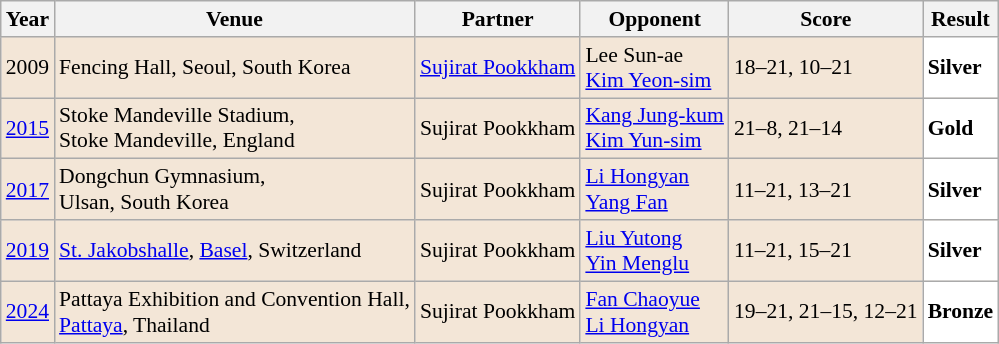<table class="sortable wikitable" style="font-size: 90%;">
<tr>
<th>Year</th>
<th>Venue</th>
<th>Partner</th>
<th>Opponent</th>
<th>Score</th>
<th>Result</th>
</tr>
<tr style="background:#F3E6D7">
<td align="center">2009</td>
<td align="left">Fencing Hall, Seoul, South Korea</td>
<td align="left"> <a href='#'>Sujirat Pookkham</a></td>
<td align="left"> Lee Sun-ae<br> <a href='#'>Kim Yeon-sim</a></td>
<td align="left">18–21, 10–21</td>
<td style="text-align:left; background:white"> <strong>Silver</strong></td>
</tr>
<tr style="background:#F3E6D7">
<td align="center"><a href='#'>2015</a></td>
<td align="left">Stoke Mandeville Stadium,<br>Stoke Mandeville, England</td>
<td align="left"> Sujirat Pookkham</td>
<td align="left"> <a href='#'>Kang Jung-kum</a><br> <a href='#'>Kim Yun-sim</a></td>
<td align="left">21–8, 21–14</td>
<td style="text-align:left; background:white"> <strong>Gold</strong></td>
</tr>
<tr style="background:#F3E6D7">
<td align="center"><a href='#'>2017</a></td>
<td align="left">Dongchun Gymnasium,<br>Ulsan, South Korea</td>
<td align="left"> Sujirat Pookkham</td>
<td align="left"> <a href='#'>Li Hongyan</a> <br>  <a href='#'>Yang Fan</a></td>
<td align="left">11–21, 13–21</td>
<td style="text-align:left; background:white"> <strong>Silver</strong></td>
</tr>
<tr style="background:#F3E6D7">
<td align="center"><a href='#'>2019</a></td>
<td align="left"><a href='#'>St. Jakobshalle</a>, <a href='#'>Basel</a>, Switzerland</td>
<td align="left"> Sujirat Pookkham</td>
<td align="left"> <a href='#'>Liu Yutong</a> <br>  <a href='#'>Yin Menglu</a></td>
<td align="left">11–21, 15–21</td>
<td style="text-align:left; background:white"> <strong>Silver</strong></td>
</tr>
<tr style="background:#F3E6D7">
<td align="center"><a href='#'>2024</a></td>
<td align="left">Pattaya Exhibition and Convention Hall,<br><a href='#'>Pattaya</a>, Thailand</td>
<td align="left"> Sujirat Pookkham</td>
<td align="left"> <a href='#'>Fan Chaoyue</a><br> <a href='#'>Li Hongyan</a></td>
<td align="left">19–21, 21–15, 12–21</td>
<td style="text-align:left; background:white"> <strong>Bronze</strong></td>
</tr>
</table>
